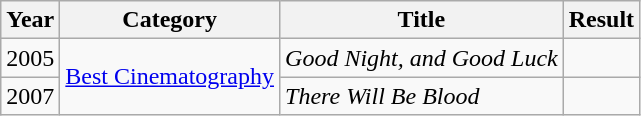<table class="wikitable">
<tr>
<th>Year</th>
<th>Category</th>
<th>Title</th>
<th>Result</th>
</tr>
<tr>
<td>2005</td>
<td rowspan=2><a href='#'>Best Cinematography</a></td>
<td><em>Good Night, and Good Luck</em></td>
<td></td>
</tr>
<tr>
<td>2007</td>
<td><em>There Will Be Blood</em></td>
<td></td>
</tr>
</table>
